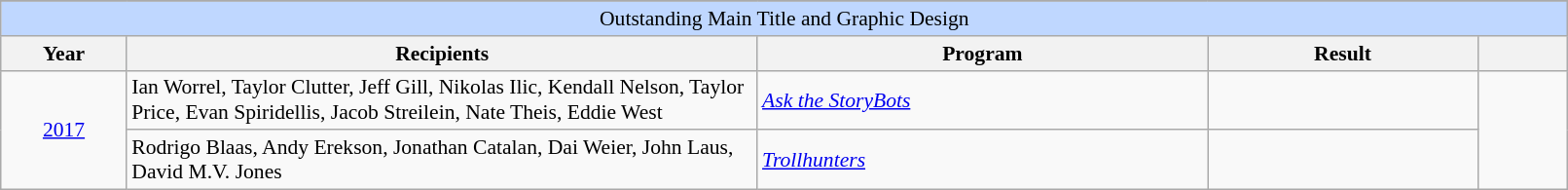<table class="wikitable plainrowheaders" style="font-size: 90%" width=85%>
<tr>
</tr>
<tr ---- bgcolor="#bfd7ff">
<td colspan=6 align=center>Outstanding Main Title and Graphic Design</td>
</tr>
<tr ---- bgcolor="#ebf5ff">
<th scope="col" style="width:7%;">Year</th>
<th scope="col" style="width:35%;">Recipients</th>
<th scope="col" style="width:25%;">Program</th>
<th scope="col" style="width:15%;">Result</th>
<th scope="col" class="unsortable" style="width:5%;"></th>
</tr>
<tr>
<td rowspan="2" style="text-align:center;"><a href='#'>2017</a></td>
<td>Ian Worrel, Taylor Clutter, Jeff Gill, Nikolas Ilic, Kendall Nelson, Taylor Price, Evan Spiridellis, Jacob Streilein, Nate Theis, Eddie West</td>
<td><em><a href='#'>Ask the StoryBots</a></em></td>
<td></td>
<td rowspan="2" style="text-align:center;"></td>
</tr>
<tr>
<td>Rodrigo Blaas, Andy Erekson, Jonathan Catalan, Dai Weier, John Laus, David M.V. Jones</td>
<td><em><a href='#'>Trollhunters</a></em></td>
<td></td>
</tr>
</table>
